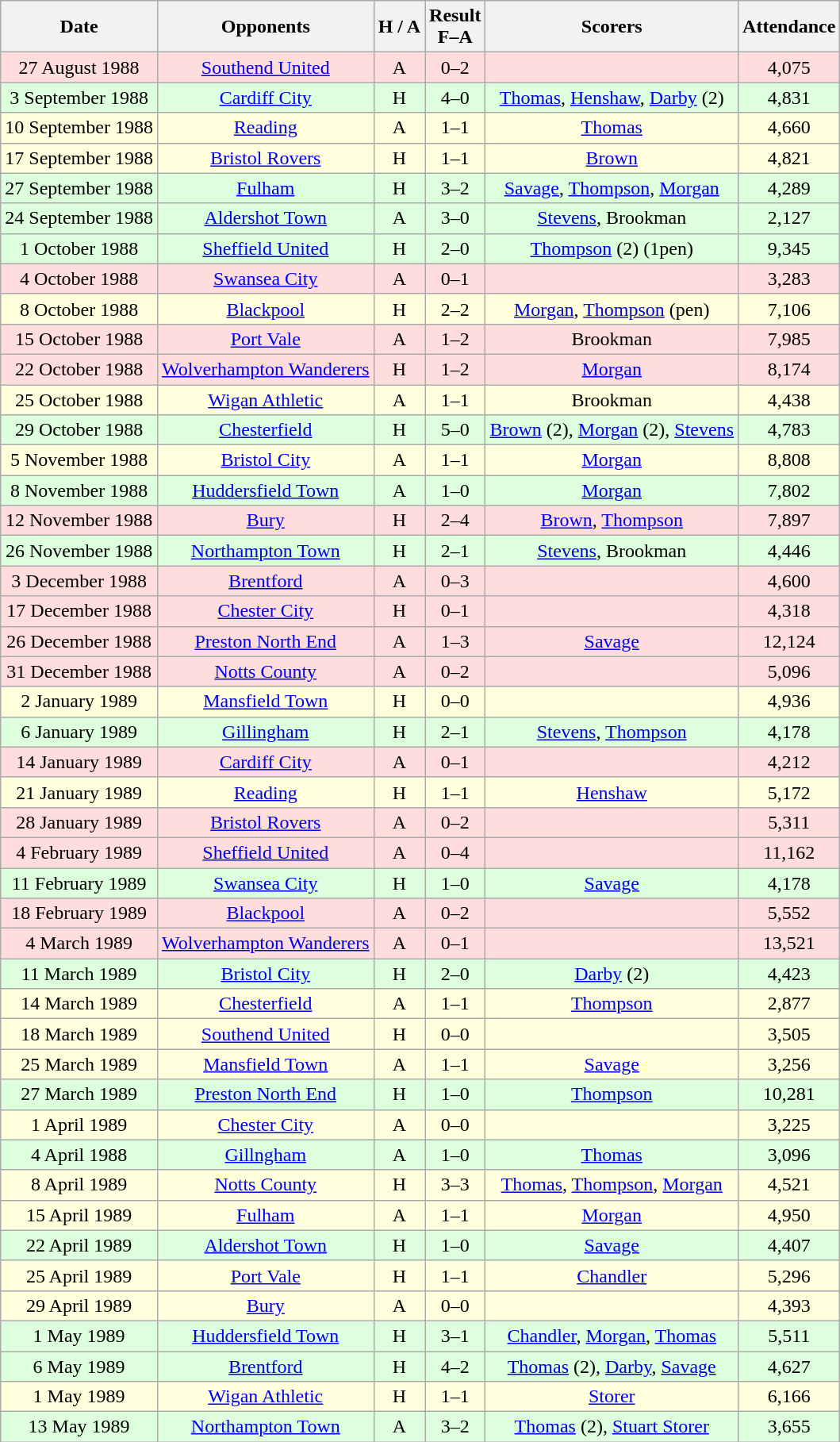<table class="wikitable" style="text-align:center">
<tr>
<th>Date</th>
<th>Opponents</th>
<th>H / A</th>
<th>Result<br>F–A</th>
<th>Scorers</th>
<th>Attendance</th>
</tr>
<tr bgcolor="#ffdddd">
<td>27 August 1988</td>
<td><a href='#'>Southend United</a></td>
<td>A</td>
<td>0–2</td>
<td></td>
<td>4,075</td>
</tr>
<tr bgcolor="#ddffdd">
<td>3 September 1988</td>
<td><a href='#'>Cardiff City</a></td>
<td>H</td>
<td>4–0</td>
<td><a href='#'>Thomas</a>, <a href='#'>Henshaw</a>, <a href='#'>Darby</a> (2)</td>
<td>4,831</td>
</tr>
<tr bgcolor="#ffffdd">
<td>10 September 1988</td>
<td><a href='#'>Reading</a></td>
<td>A</td>
<td>1–1</td>
<td><a href='#'>Thomas</a></td>
<td>4,660</td>
</tr>
<tr bgcolor="#ffffdd">
<td>17 September 1988</td>
<td><a href='#'>Bristol Rovers</a></td>
<td>H</td>
<td>1–1</td>
<td><a href='#'>Brown</a></td>
<td>4,821</td>
</tr>
<tr bgcolor="#ddffdd">
<td>27 September 1988</td>
<td><a href='#'>Fulham</a></td>
<td>H</td>
<td>3–2</td>
<td><a href='#'>Savage</a>, <a href='#'>Thompson</a>, <a href='#'>Morgan</a></td>
<td>4,289</td>
</tr>
<tr bgcolor="#ddffdd">
<td>24 September 1988</td>
<td><a href='#'>Aldershot Town</a></td>
<td>A</td>
<td>3–0</td>
<td><a href='#'>Stevens</a>, Brookman</td>
<td>2,127</td>
</tr>
<tr bgcolor="#ddffdd">
<td>1 October 1988</td>
<td><a href='#'>Sheffield United</a></td>
<td>H</td>
<td>2–0</td>
<td><a href='#'>Thompson</a> (2) (1pen)</td>
<td>9,345</td>
</tr>
<tr bgcolor="#ffdddd">
<td>4 October 1988</td>
<td><a href='#'>Swansea City</a></td>
<td>A</td>
<td>0–1</td>
<td></td>
<td>3,283</td>
</tr>
<tr bgcolor="#ffffdd">
<td>8 October 1988</td>
<td><a href='#'>Blackpool</a></td>
<td>H</td>
<td>2–2</td>
<td><a href='#'>Morgan</a>, <a href='#'>Thompson</a> (pen)</td>
<td>7,106</td>
</tr>
<tr bgcolor="#ffdddd">
<td>15 October 1988</td>
<td><a href='#'>Port Vale</a></td>
<td>A</td>
<td>1–2</td>
<td>Brookman</td>
<td>7,985</td>
</tr>
<tr bgcolor="#ffdddd">
<td>22 October 1988</td>
<td><a href='#'>Wolverhampton Wanderers</a></td>
<td>H</td>
<td>1–2</td>
<td><a href='#'>Morgan</a></td>
<td>8,174</td>
</tr>
<tr bgcolor="#ffffdd">
<td>25 October 1988</td>
<td><a href='#'>Wigan Athletic</a></td>
<td>A</td>
<td>1–1</td>
<td>Brookman</td>
<td>4,438</td>
</tr>
<tr bgcolor="#ddffdd">
<td>29 October 1988</td>
<td><a href='#'>Chesterfield</a></td>
<td>H</td>
<td>5–0</td>
<td><a href='#'>Brown</a> (2), <a href='#'>Morgan</a> (2), <a href='#'>Stevens</a></td>
<td>4,783</td>
</tr>
<tr bgcolor="#ffffdd">
<td>5 November 1988</td>
<td><a href='#'>Bristol City</a></td>
<td>A</td>
<td>1–1</td>
<td><a href='#'>Morgan</a></td>
<td>8,808</td>
</tr>
<tr bgcolor="#ddffdd">
<td>8 November 1988</td>
<td><a href='#'>Huddersfield Town</a></td>
<td>A</td>
<td>1–0</td>
<td><a href='#'>Morgan</a></td>
<td>7,802</td>
</tr>
<tr bgcolor="#ffdddd">
<td>12 November 1988</td>
<td><a href='#'>Bury</a></td>
<td>H</td>
<td>2–4</td>
<td><a href='#'>Brown</a>, <a href='#'>Thompson</a></td>
<td>7,897</td>
</tr>
<tr bgcolor="#ddffdd">
<td>26 November 1988</td>
<td><a href='#'>Northampton Town</a></td>
<td>H</td>
<td>2–1</td>
<td><a href='#'>Stevens</a>, Brookman</td>
<td>4,446</td>
</tr>
<tr bgcolor="#ffdddd">
<td>3 December 1988</td>
<td><a href='#'>Brentford</a></td>
<td>A</td>
<td>0–3</td>
<td></td>
<td>4,600</td>
</tr>
<tr bgcolor="#ffdddd">
<td>17 December 1988</td>
<td><a href='#'>Chester City</a></td>
<td>H</td>
<td>0–1</td>
<td></td>
<td>4,318</td>
</tr>
<tr bgcolor="#ffdddd">
<td>26 December 1988</td>
<td><a href='#'>Preston North End</a></td>
<td>A</td>
<td>1–3</td>
<td><a href='#'>Savage</a></td>
<td>12,124</td>
</tr>
<tr bgcolor="#ffdddd">
<td>31 December 1988</td>
<td><a href='#'>Notts County</a></td>
<td>A</td>
<td>0–2</td>
<td></td>
<td>5,096</td>
</tr>
<tr bgcolor="#ffffdd">
<td>2 January 1989</td>
<td><a href='#'>Mansfield Town</a></td>
<td>H</td>
<td>0–0</td>
<td></td>
<td>4,936</td>
</tr>
<tr bgcolor="#ddffdd">
<td>6 January 1989</td>
<td><a href='#'>Gillingham</a></td>
<td>H</td>
<td>2–1</td>
<td><a href='#'>Stevens</a>, <a href='#'>Thompson</a></td>
<td>4,178</td>
</tr>
<tr bgcolor="#ffdddd">
<td>14 January 1989</td>
<td><a href='#'>Cardiff City</a></td>
<td>A</td>
<td>0–1</td>
<td></td>
<td>4,212</td>
</tr>
<tr bgcolor="#ffffdd">
<td>21 January 1989</td>
<td><a href='#'>Reading</a></td>
<td>H</td>
<td>1–1</td>
<td><a href='#'>Henshaw</a></td>
<td>5,172</td>
</tr>
<tr bgcolor="#ffdddd">
<td>28 January 1989</td>
<td><a href='#'>Bristol Rovers</a></td>
<td>A</td>
<td>0–2</td>
<td></td>
<td>5,311</td>
</tr>
<tr bgcolor="#ffdddd">
<td>4 February 1989</td>
<td><a href='#'>Sheffield United</a></td>
<td>A</td>
<td>0–4</td>
<td></td>
<td>11,162</td>
</tr>
<tr bgcolor="#ddffdd">
<td>11 February 1989</td>
<td><a href='#'>Swansea City</a></td>
<td>H</td>
<td>1–0</td>
<td><a href='#'>Savage</a></td>
<td>4,178</td>
</tr>
<tr bgcolor="#ffdddd">
<td>18 February 1989</td>
<td><a href='#'>Blackpool</a></td>
<td>A</td>
<td>0–2</td>
<td></td>
<td>5,552</td>
</tr>
<tr bgcolor="#ffdddd">
<td>4 March 1989</td>
<td><a href='#'>Wolverhampton Wanderers</a></td>
<td>A</td>
<td>0–1</td>
<td></td>
<td>13,521</td>
</tr>
<tr bgcolor="#ddffdd">
<td>11 March 1989</td>
<td><a href='#'>Bristol City</a></td>
<td>H</td>
<td>2–0</td>
<td><a href='#'>Darby</a> (2)</td>
<td>4,423</td>
</tr>
<tr bgcolor="#ffffdd">
<td>14 March 1989</td>
<td><a href='#'>Chesterfield</a></td>
<td>A</td>
<td>1–1</td>
<td><a href='#'>Thompson</a></td>
<td>2,877</td>
</tr>
<tr bgcolor="#ffffdd">
<td>18 March 1989</td>
<td><a href='#'>Southend United</a></td>
<td>H</td>
<td>0–0</td>
<td></td>
<td>3,505</td>
</tr>
<tr bgcolor="#ffffdd">
<td>25 March 1989</td>
<td><a href='#'>Mansfield Town</a></td>
<td>A</td>
<td>1–1</td>
<td><a href='#'>Savage</a></td>
<td>3,256</td>
</tr>
<tr bgcolor="#ddffdd">
<td>27 March 1989</td>
<td><a href='#'>Preston North End</a></td>
<td>H</td>
<td>1–0</td>
<td><a href='#'>Thompson</a></td>
<td>10,281</td>
</tr>
<tr bgcolor="#ffffdd">
<td>1 April 1989</td>
<td><a href='#'>Chester City</a></td>
<td>A</td>
<td>0–0</td>
<td></td>
<td>3,225</td>
</tr>
<tr bgcolor="#ddffdd">
<td>4 April 1988</td>
<td><a href='#'>Gillngham</a></td>
<td>A</td>
<td>1–0</td>
<td><a href='#'>Thomas</a></td>
<td>3,096</td>
</tr>
<tr bgcolor="#ffffdd">
<td>8 April 1989</td>
<td><a href='#'>Notts County</a></td>
<td>H</td>
<td>3–3</td>
<td><a href='#'>Thomas</a>, <a href='#'>Thompson</a>, <a href='#'>Morgan</a></td>
<td>4,521</td>
</tr>
<tr bgcolor="#ffffdd">
<td>15 April 1989</td>
<td><a href='#'>Fulham</a></td>
<td>A</td>
<td>1–1</td>
<td><a href='#'>Morgan</a></td>
<td>4,950</td>
</tr>
<tr bgcolor="#ddffdd">
<td>22 April 1989</td>
<td><a href='#'>Aldershot Town</a></td>
<td>H</td>
<td>1–0</td>
<td><a href='#'>Savage</a></td>
<td>4,407</td>
</tr>
<tr bgcolor="#ffffdd">
<td>25 April 1989</td>
<td><a href='#'>Port Vale</a></td>
<td>H</td>
<td>1–1</td>
<td><a href='#'>Chandler</a></td>
<td>5,296</td>
</tr>
<tr bgcolor="#ffffdd">
<td>29 April 1989</td>
<td><a href='#'>Bury</a></td>
<td>A</td>
<td>0–0</td>
<td></td>
<td>4,393</td>
</tr>
<tr bgcolor="#ddffdd">
<td>1 May 1989</td>
<td><a href='#'>Huddersfield Town</a></td>
<td>H</td>
<td>3–1</td>
<td><a href='#'>Chandler</a>, <a href='#'>Morgan</a>, <a href='#'>Thomas</a></td>
<td>5,511</td>
</tr>
<tr bgcolor="#ddffdd">
<td>6 May 1989</td>
<td><a href='#'>Brentford</a></td>
<td>H</td>
<td>4–2</td>
<td><a href='#'>Thomas</a> (2), <a href='#'>Darby</a>, <a href='#'>Savage</a></td>
<td>4,627</td>
</tr>
<tr bgcolor="#ffffdd">
<td>1 May 1989</td>
<td><a href='#'>Wigan Athletic</a></td>
<td>H</td>
<td>1–1</td>
<td><a href='#'>Storer</a></td>
<td>6,166</td>
</tr>
<tr bgcolor="#ddffdd">
<td>13 May 1989</td>
<td><a href='#'>Northampton Town</a></td>
<td>A</td>
<td>3–2</td>
<td><a href='#'>Thomas</a> (2), <a href='#'>Stuart Storer</a></td>
<td>3,655</td>
</tr>
</table>
